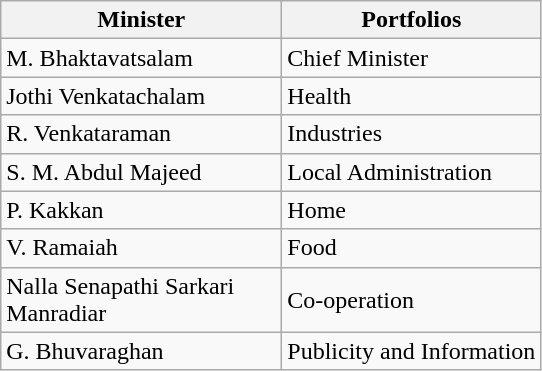<table class="wikitable">
<tr>
<th style="width:180px">Minister</th>
<th>Portfolios</th>
</tr>
<tr -->
<td>M. Bhaktavatsalam</td>
<td>Chief Minister</td>
</tr>
<tr -->
<td>Jothi Venkatachalam</td>
<td>Health</td>
</tr>
<tr -->
<td>R. Venkataraman</td>
<td>Industries</td>
</tr>
<tr -->
<td>S. M. Abdul Majeed</td>
<td>Local Administration</td>
</tr>
<tr -->
<td>P. Kakkan</td>
<td>Home</td>
</tr>
<tr -->
<td>V. Ramaiah</td>
<td>Food</td>
</tr>
<tr -->
<td>Nalla Senapathi Sarkari Manradiar</td>
<td>Co-operation</td>
</tr>
<tr -->
<td>G. Bhuvaraghan</td>
<td>Publicity and Information</td>
</tr>
</table>
